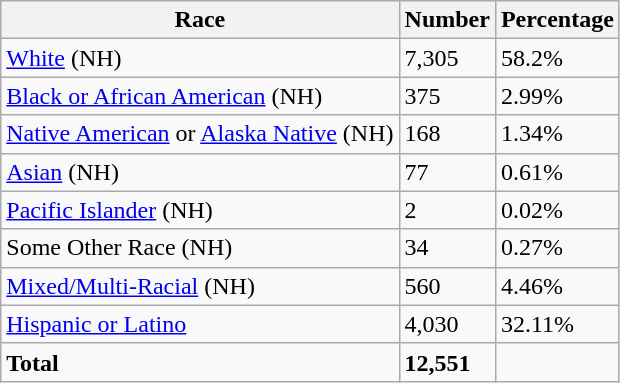<table class="wikitable">
<tr>
<th>Race</th>
<th>Number</th>
<th>Percentage</th>
</tr>
<tr>
<td><a href='#'>White</a> (NH)</td>
<td>7,305</td>
<td>58.2%</td>
</tr>
<tr>
<td><a href='#'>Black or African American</a> (NH)</td>
<td>375</td>
<td>2.99%</td>
</tr>
<tr>
<td><a href='#'>Native American</a> or <a href='#'>Alaska Native</a> (NH)</td>
<td>168</td>
<td>1.34%</td>
</tr>
<tr>
<td><a href='#'>Asian</a> (NH)</td>
<td>77</td>
<td>0.61%</td>
</tr>
<tr>
<td><a href='#'>Pacific Islander</a> (NH)</td>
<td>2</td>
<td>0.02%</td>
</tr>
<tr>
<td>Some Other Race (NH)</td>
<td>34</td>
<td>0.27%</td>
</tr>
<tr>
<td><a href='#'>Mixed/Multi-Racial</a> (NH)</td>
<td>560</td>
<td>4.46%</td>
</tr>
<tr>
<td><a href='#'>Hispanic or Latino</a></td>
<td>4,030</td>
<td>32.11%</td>
</tr>
<tr>
<td><strong>Total</strong></td>
<td><strong>12,551</strong></td>
<td></td>
</tr>
</table>
